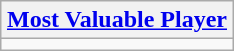<table class=wikitable style="text-align:center; margin:auto">
<tr>
<th><a href='#'>Most Valuable Player</a></th>
</tr>
<tr>
<td></td>
</tr>
</table>
